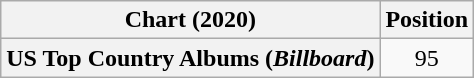<table class="wikitable plainrowheaders" style="text-align:center">
<tr>
<th scope="col">Chart (2020)</th>
<th scope="col">Position</th>
</tr>
<tr>
<th scope="row">US Top Country Albums (<em>Billboard</em>)</th>
<td>95</td>
</tr>
</table>
